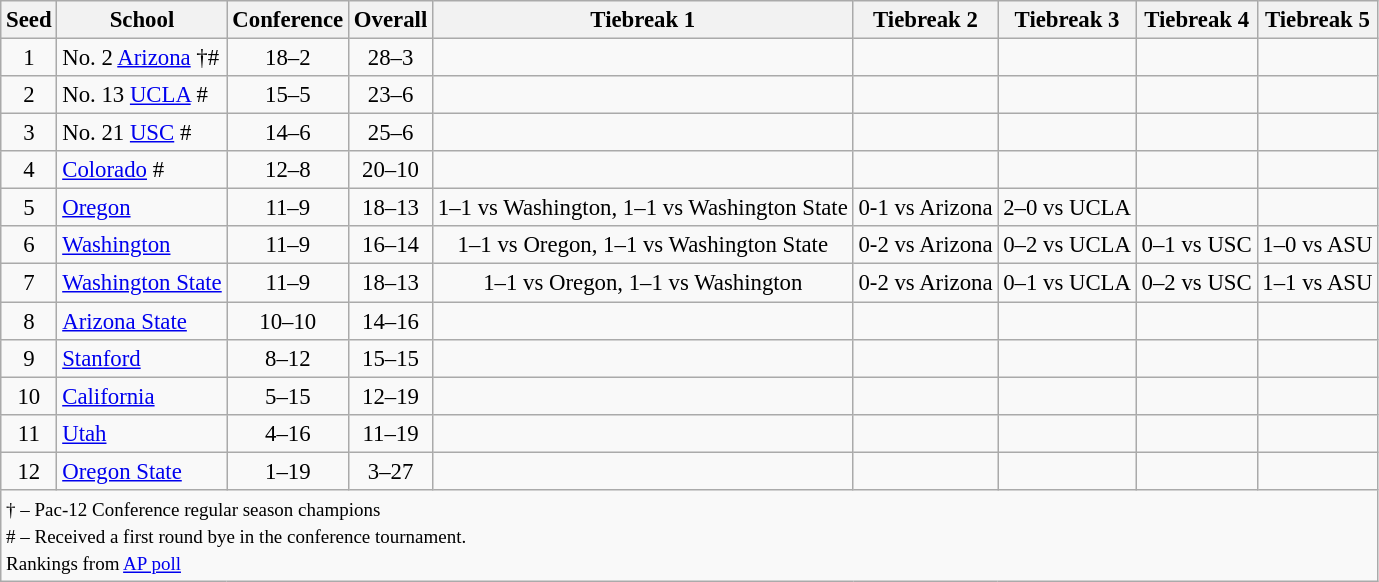<table class="wikitable" style="white-space:nowrap; font-size:95%; text-align:center">
<tr>
<th>Seed</th>
<th>School</th>
<th>Conference</th>
<th>Overall</th>
<th>Tiebreak 1</th>
<th>Tiebreak 2</th>
<th>Tiebreak 3</th>
<th>Tiebreak 4</th>
<th>Tiebreak 5</th>
</tr>
<tr>
<td>1</td>
<td align=left>No. 2 <a href='#'>Arizona</a>  †#</td>
<td>18–2</td>
<td>28–3</td>
<td></td>
<td></td>
<td></td>
<td></td>
<td></td>
</tr>
<tr>
<td>2</td>
<td align=left>No. 13 <a href='#'>UCLA</a> #</td>
<td>15–5</td>
<td>23–6</td>
<td></td>
<td></td>
<td></td>
<td></td>
<td></td>
</tr>
<tr>
<td>3</td>
<td align=left>No. 21 <a href='#'>USC</a> #</td>
<td>14–6</td>
<td>25–6</td>
<td></td>
<td></td>
<td></td>
<td></td>
<td></td>
</tr>
<tr>
<td>4</td>
<td align=left><a href='#'>Colorado</a> #</td>
<td>12–8</td>
<td>20–10</td>
<td></td>
<td></td>
<td></td>
<td></td>
<td></td>
</tr>
<tr>
<td>5</td>
<td align=left><a href='#'>Oregon</a></td>
<td>11–9</td>
<td>18–13</td>
<td>1–1 vs Washington, 1–1 vs Washington State</td>
<td>0-1 vs Arizona</td>
<td>2–0 vs UCLA</td>
<td></td>
<td></td>
</tr>
<tr>
<td>6</td>
<td align=left><a href='#'>Washington</a></td>
<td>11–9</td>
<td>16–14</td>
<td>1–1 vs Oregon, 1–1 vs Washington State</td>
<td>0-2 vs Arizona</td>
<td>0–2 vs UCLA</td>
<td>0–1 vs USC</td>
<td>1–0 vs ASU</td>
</tr>
<tr>
<td>7</td>
<td align=left><a href='#'>Washington State</a></td>
<td>11–9</td>
<td>18–13</td>
<td>1–1 vs Oregon, 1–1 vs Washington</td>
<td>0-2 vs Arizona</td>
<td>0–1 vs UCLA</td>
<td>0–2 vs USC</td>
<td>1–1 vs ASU</td>
</tr>
<tr>
<td>8</td>
<td align=left><a href='#'>Arizona State</a></td>
<td>10–10</td>
<td>14–16</td>
<td></td>
<td></td>
<td></td>
<td></td>
<td></td>
</tr>
<tr>
<td>9</td>
<td align=left><a href='#'>Stanford</a></td>
<td>8–12</td>
<td>15–15</td>
<td></td>
<td></td>
<td></td>
<td></td>
<td></td>
</tr>
<tr>
<td>10</td>
<td align=left><a href='#'>California</a></td>
<td>5–15</td>
<td>12–19</td>
<td></td>
<td></td>
<td></td>
<td></td>
<td></td>
</tr>
<tr>
<td>11</td>
<td align=left><a href='#'>Utah</a></td>
<td>4–16</td>
<td>11–19</td>
<td></td>
<td></td>
<td></td>
<td></td>
<td></td>
</tr>
<tr>
<td>12</td>
<td align=left><a href='#'>Oregon State</a></td>
<td>1–19</td>
<td>3–27</td>
<td></td>
<td></td>
<td></td>
<td></td>
<td></td>
</tr>
<tr>
<td colspan=10 align=left><small>† – Pac-12 Conference regular season champions<br># – Received a first round bye in the conference tournament.<br>Rankings from <a href='#'>AP poll</a><br></small></td>
</tr>
</table>
